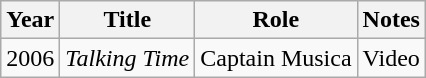<table class=wikitable>
<tr>
<th>Year</th>
<th>Title</th>
<th>Role</th>
<th>Notes</th>
</tr>
<tr>
<td>2006</td>
<td><em>Talking Time</em></td>
<td>Captain Musica</td>
<td>Video</td>
</tr>
</table>
